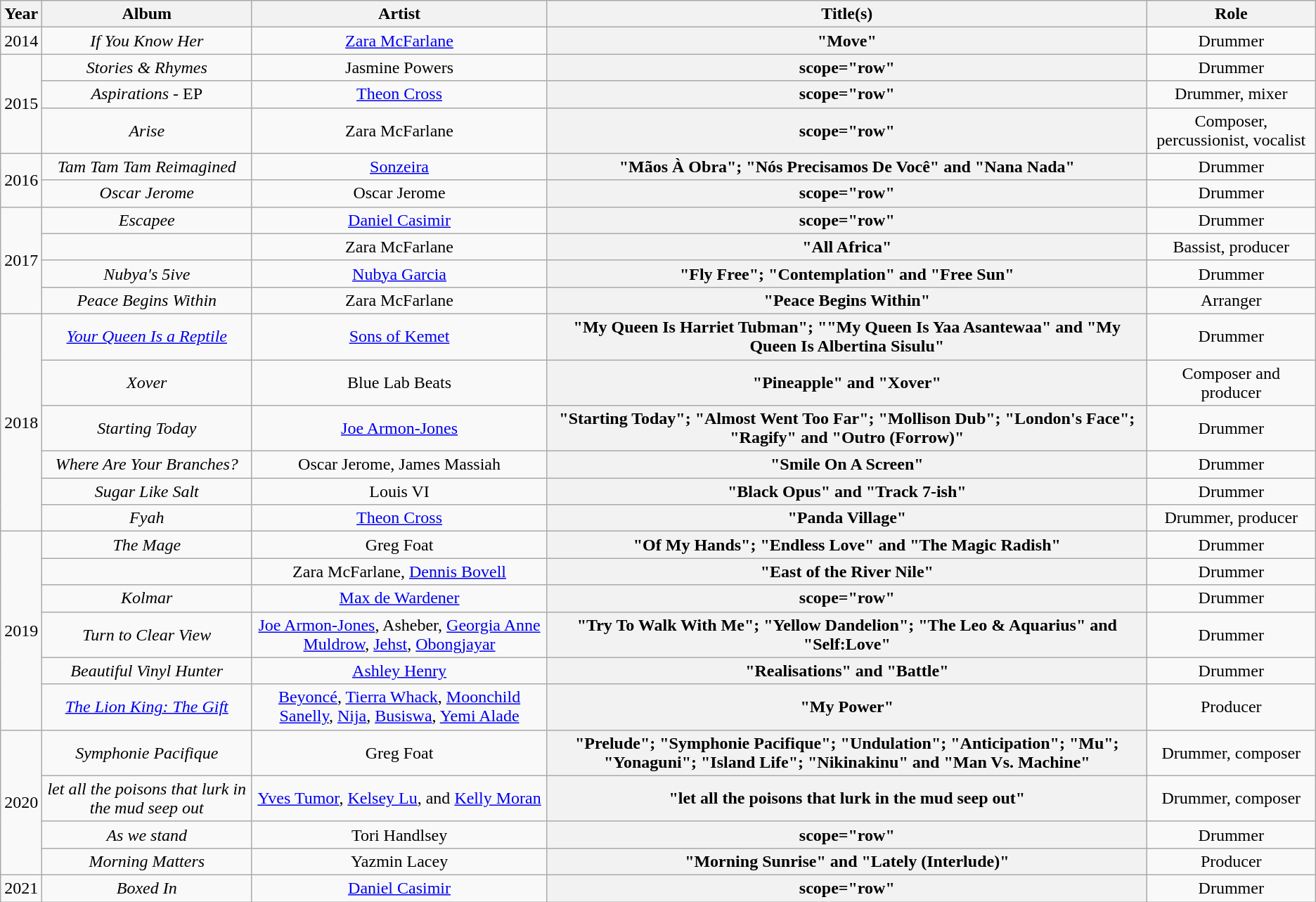<table class="wikitable plainrowheaders" style="text-align:center;">
<tr>
<th>Year</th>
<th>Album</th>
<th>Artist</th>
<th>Title(s)</th>
<th>Role</th>
</tr>
<tr>
<td>2014</td>
<td><em>If You Know Her</em></td>
<td><a href='#'>Zara McFarlane</a></td>
<th scope="row">"Move"</th>
<td>Drummer</td>
</tr>
<tr>
<td rowspan="3">2015</td>
<td><em>Stories & Rhymes</em></td>
<td>Jasmine Powers</td>
<th>scope="row" </th>
<td>Drummer</td>
</tr>
<tr>
<td><em>Aspirations</em> - EP</td>
<td><a href='#'>Theon Cross</a></td>
<th>scope="row" </th>
<td>Drummer, mixer</td>
</tr>
<tr>
<td><em>Arise</em></td>
<td>Zara McFarlane</td>
<th>scope="row" </th>
<td>Composer, percussionist, vocalist</td>
</tr>
<tr>
<td rowspan="2">2016</td>
<td><em>Tam Tam Tam Reimagined</em></td>
<td><a href='#'>Sonzeira</a></td>
<th scope="row">"Mãos À Obra"; "Nós Precisamos De Você" and "Nana Nada"</th>
<td>Drummer</td>
</tr>
<tr>
<td><em>Oscar Jerome</em></td>
<td>Oscar Jerome</td>
<th>scope="row" </th>
<td>Drummer</td>
</tr>
<tr>
<td rowspan="4">2017</td>
<td><em>Escapee</em></td>
<td><a href='#'>Daniel Casimir</a></td>
<th>scope="row" </th>
<td>Drummer</td>
</tr>
<tr>
<td></td>
<td>Zara McFarlane</td>
<th scope="row">"All Africa"</th>
<td>Bassist, producer</td>
</tr>
<tr>
<td><em>Nubya's 5ive</em></td>
<td><a href='#'>Nubya Garcia</a></td>
<th scope="row">"Fly Free"; "Contemplation" and "Free Sun"</th>
<td>Drummer</td>
</tr>
<tr>
<td><em>Peace Begins Within</em></td>
<td>Zara McFarlane</td>
<th scope="row">"Peace Begins Within" </th>
<td>Arranger</td>
</tr>
<tr>
<td rowspan="6">2018</td>
<td><em><a href='#'>Your Queen Is a Reptile</a></em></td>
<td><a href='#'>Sons of Kemet</a></td>
<th scope="row">"My Queen Is Harriet Tubman"; ""My Queen Is Yaa Asantewaa" and "My Queen Is Albertina Sisulu"</th>
<td>Drummer</td>
</tr>
<tr>
<td><em>Xover</em></td>
<td>Blue Lab Beats</td>
<th scope="row">"Pineapple" and "Xover"</th>
<td>Composer and producer</td>
</tr>
<tr>
<td><em>Starting Today</em></td>
<td><a href='#'>Joe Armon-Jones</a></td>
<th scope="row">"Starting Today"; "Almost Went Too Far"; "Mollison Dub"; "London's Face"; "Ragify" and "Outro (Forrow)"</th>
<td>Drummer</td>
</tr>
<tr>
<td><em>Where Are Your Branches?</em></td>
<td>Oscar Jerome, James Massiah</td>
<th scope="row">"Smile On A Screen"</th>
<td>Drummer</td>
</tr>
<tr>
<td><em>Sugar Like Salt</em></td>
<td>Louis VI</td>
<th scope="row">"Black Opus" and "Track 7-ish"</th>
<td>Drummer</td>
</tr>
<tr>
<td><em>Fyah</em></td>
<td><a href='#'>Theon Cross</a></td>
<th scope="row">"Panda Village"</th>
<td>Drummer, producer</td>
</tr>
<tr>
<td rowspan="6">2019</td>
<td><em>The Mage</em></td>
<td>Greg Foat</td>
<th scope="row">"Of My Hands"; "Endless Love" and "The Magic Radish"</th>
<td>Drummer</td>
</tr>
<tr>
<td></td>
<td>Zara McFarlane, <a href='#'>Dennis Bovell</a></td>
<th scope="row">"East of the River Nile" </th>
<td>Drummer</td>
</tr>
<tr>
<td><em>Kolmar</em></td>
<td><a href='#'>Max de Wardener</a></td>
<th>scope="row" </th>
<td>Drummer</td>
</tr>
<tr>
<td><em>Turn to Clear View</em></td>
<td><a href='#'>Joe Armon-Jones</a>, Asheber, <a href='#'>Georgia Anne Muldrow</a>, <a href='#'>Jehst</a>, <a href='#'>Obongjayar</a></td>
<th scope="row">"Try To Walk With Me"; "Yellow Dandelion"; "The Leo & Aquarius" and "Self:Love"</th>
<td>Drummer</td>
</tr>
<tr>
<td><em>Beautiful Vinyl Hunter</em></td>
<td><a href='#'>Ashley Henry</a></td>
<th scope="row">"Realisations" and "Battle"</th>
<td>Drummer</td>
</tr>
<tr>
<td><em><a href='#'>The Lion King: The Gift</a></em></td>
<td><a href='#'>Beyoncé</a>, <a href='#'>Tierra Whack</a>, <a href='#'>Moonchild Sanelly</a>, <a href='#'>Nija</a>, <a href='#'>Busiswa</a>, <a href='#'>Yemi Alade</a></td>
<th scope="row">"My Power"</th>
<td>Producer</td>
</tr>
<tr>
<td rowspan="4">2020</td>
<td><em>Symphonie Pacifique</em></td>
<td>Greg Foat</td>
<th scope="row">"Prelude"; "Symphonie Pacifique"; "Undulation"; "Anticipation"; "Mu"; "Yonaguni"; "Island Life"; "Nikinakinu" and "Man Vs. Machine"</th>
<td>Drummer, composer</td>
</tr>
<tr>
<td><em>let all the poisons that lurk in the mud seep out</em></td>
<td><a href='#'>Yves Tumor</a>, <a href='#'>Kelsey Lu</a>, and <a href='#'>Kelly Moran</a></td>
<th scope="row">"let all the poisons that lurk in the mud seep out"</th>
<td>Drummer, composer</td>
</tr>
<tr>
<td><em>As we stand</em></td>
<td>Tori Handlsey</td>
<th>scope="row" </th>
<td>Drummer</td>
</tr>
<tr>
<td><em>Morning Matters</em></td>
<td>Yazmin Lacey</td>
<th scope="row">"Morning Sunrise" and "Lately (Interlude)"</th>
<td>Producer</td>
</tr>
<tr>
<td>2021</td>
<td><em>Boxed In</em></td>
<td><a href='#'>Daniel Casimir</a></td>
<th>scope="row" </th>
<td>Drummer</td>
</tr>
</table>
